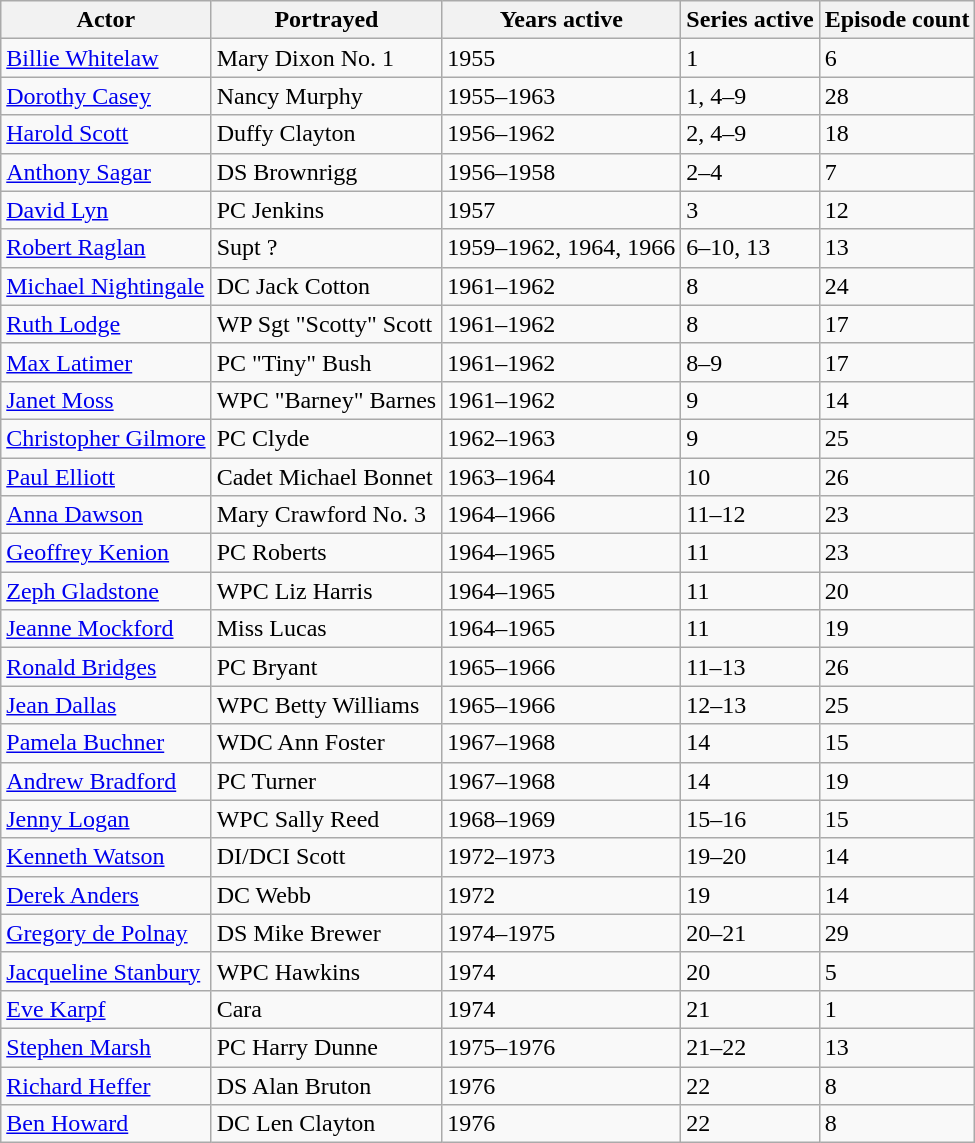<table class="wikitable">
<tr>
<th>Actor</th>
<th>Portrayed</th>
<th>Years active</th>
<th>Series active</th>
<th>Episode count</th>
</tr>
<tr>
<td><a href='#'>Billie Whitelaw</a></td>
<td>Mary Dixon No. 1</td>
<td>1955</td>
<td>1</td>
<td>6</td>
</tr>
<tr>
<td><a href='#'>Dorothy Casey</a></td>
<td>Nancy Murphy</td>
<td>1955–1963</td>
<td>1, 4–9</td>
<td>28</td>
</tr>
<tr>
<td><a href='#'>Harold Scott</a></td>
<td>Duffy Clayton</td>
<td>1956–1962</td>
<td>2, 4–9</td>
<td>18</td>
</tr>
<tr>
<td><a href='#'>Anthony Sagar</a></td>
<td>DS Brownrigg</td>
<td>1956–1958</td>
<td>2–4</td>
<td>7</td>
</tr>
<tr>
<td><a href='#'>David Lyn</a></td>
<td>PC Jenkins</td>
<td>1957</td>
<td>3</td>
<td>12</td>
</tr>
<tr>
<td><a href='#'>Robert Raglan</a></td>
<td>Supt ?</td>
<td>1959–1962, 1964, 1966</td>
<td>6–10, 13</td>
<td>13</td>
</tr>
<tr>
<td><a href='#'>Michael Nightingale</a></td>
<td>DC Jack Cotton</td>
<td>1961–1962</td>
<td>8</td>
<td>24</td>
</tr>
<tr>
<td><a href='#'>Ruth Lodge</a></td>
<td>WP Sgt "Scotty" Scott</td>
<td>1961–1962</td>
<td>8</td>
<td>17</td>
</tr>
<tr>
<td><a href='#'>Max Latimer</a></td>
<td>PC "Tiny" Bush</td>
<td>1961–1962</td>
<td>8–9</td>
<td>17</td>
</tr>
<tr>
<td><a href='#'>Janet Moss</a></td>
<td>WPC "Barney" Barnes</td>
<td>1961–1962</td>
<td>9</td>
<td>14</td>
</tr>
<tr>
<td><a href='#'>Christopher Gilmore</a></td>
<td>PC Clyde</td>
<td>1962–1963</td>
<td>9</td>
<td>25</td>
</tr>
<tr>
<td><a href='#'>Paul Elliott</a></td>
<td>Cadet Michael Bonnet</td>
<td>1963–1964</td>
<td>10</td>
<td>26</td>
</tr>
<tr>
<td><a href='#'>Anna Dawson</a></td>
<td>Mary Crawford No. 3</td>
<td>1964–1966</td>
<td>11–12</td>
<td>23</td>
</tr>
<tr>
<td><a href='#'>Geoffrey Kenion</a></td>
<td>PC Roberts</td>
<td>1964–1965</td>
<td>11</td>
<td>23</td>
</tr>
<tr>
<td><a href='#'>Zeph Gladstone</a></td>
<td>WPC Liz Harris</td>
<td>1964–1965</td>
<td>11</td>
<td>20</td>
</tr>
<tr>
<td><a href='#'>Jeanne Mockford</a></td>
<td>Miss Lucas</td>
<td>1964–1965</td>
<td>11</td>
<td>19</td>
</tr>
<tr>
<td><a href='#'>Ronald Bridges</a></td>
<td>PC Bryant</td>
<td>1965–1966</td>
<td>11–13</td>
<td>26</td>
</tr>
<tr>
<td><a href='#'>Jean Dallas</a></td>
<td>WPC Betty Williams</td>
<td>1965–1966</td>
<td>12–13</td>
<td>25</td>
</tr>
<tr>
<td><a href='#'>Pamela Buchner</a></td>
<td>WDC Ann Foster</td>
<td>1967–1968</td>
<td>14</td>
<td>15</td>
</tr>
<tr>
<td><a href='#'>Andrew Bradford</a></td>
<td>PC Turner</td>
<td>1967–1968</td>
<td>14</td>
<td>19</td>
</tr>
<tr>
<td><a href='#'>Jenny Logan</a></td>
<td>WPC Sally Reed</td>
<td>1968–1969</td>
<td>15–16</td>
<td>15</td>
</tr>
<tr>
<td><a href='#'>Kenneth Watson</a></td>
<td>DI/DCI Scott</td>
<td>1972–1973</td>
<td>19–20</td>
<td>14</td>
</tr>
<tr>
<td><a href='#'>Derek Anders</a></td>
<td>DC Webb</td>
<td>1972</td>
<td>19</td>
<td>14</td>
</tr>
<tr>
<td><a href='#'>Gregory de Polnay</a></td>
<td>DS Mike Brewer</td>
<td>1974–1975</td>
<td>20–21</td>
<td>29</td>
</tr>
<tr>
<td><a href='#'>Jacqueline Stanbury</a></td>
<td>WPC Hawkins</td>
<td>1974</td>
<td>20</td>
<td>5</td>
</tr>
<tr>
<td><a href='#'>Eve Karpf</a></td>
<td>Cara</td>
<td>1974</td>
<td>21</td>
<td>1</td>
</tr>
<tr>
<td><a href='#'>Stephen Marsh</a></td>
<td>PC Harry Dunne</td>
<td>1975–1976</td>
<td>21–22</td>
<td>13</td>
</tr>
<tr>
<td><a href='#'>Richard Heffer</a></td>
<td>DS Alan Bruton</td>
<td>1976</td>
<td>22</td>
<td>8</td>
</tr>
<tr>
<td><a href='#'>Ben Howard</a></td>
<td>DC Len Clayton</td>
<td>1976</td>
<td>22</td>
<td>8</td>
</tr>
</table>
